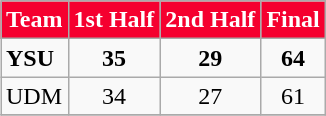<table class="wikitable" align=right>
<tr style="background: #F5002F; color: #FFFFFF">
<td><strong>Team</strong></td>
<td><strong>1st Half</strong></td>
<td><strong>2nd Half</strong></td>
<td><strong>Final</strong></td>
</tr>
<tr>
<td><strong>YSU</strong></td>
<td align=center><strong>35</strong></td>
<td align=center><strong>29</strong></td>
<td align=center><strong>64</strong></td>
</tr>
<tr>
<td>UDM</td>
<td align=center>34</td>
<td align=center>27</td>
<td align=center>61</td>
</tr>
<tr>
</tr>
</table>
